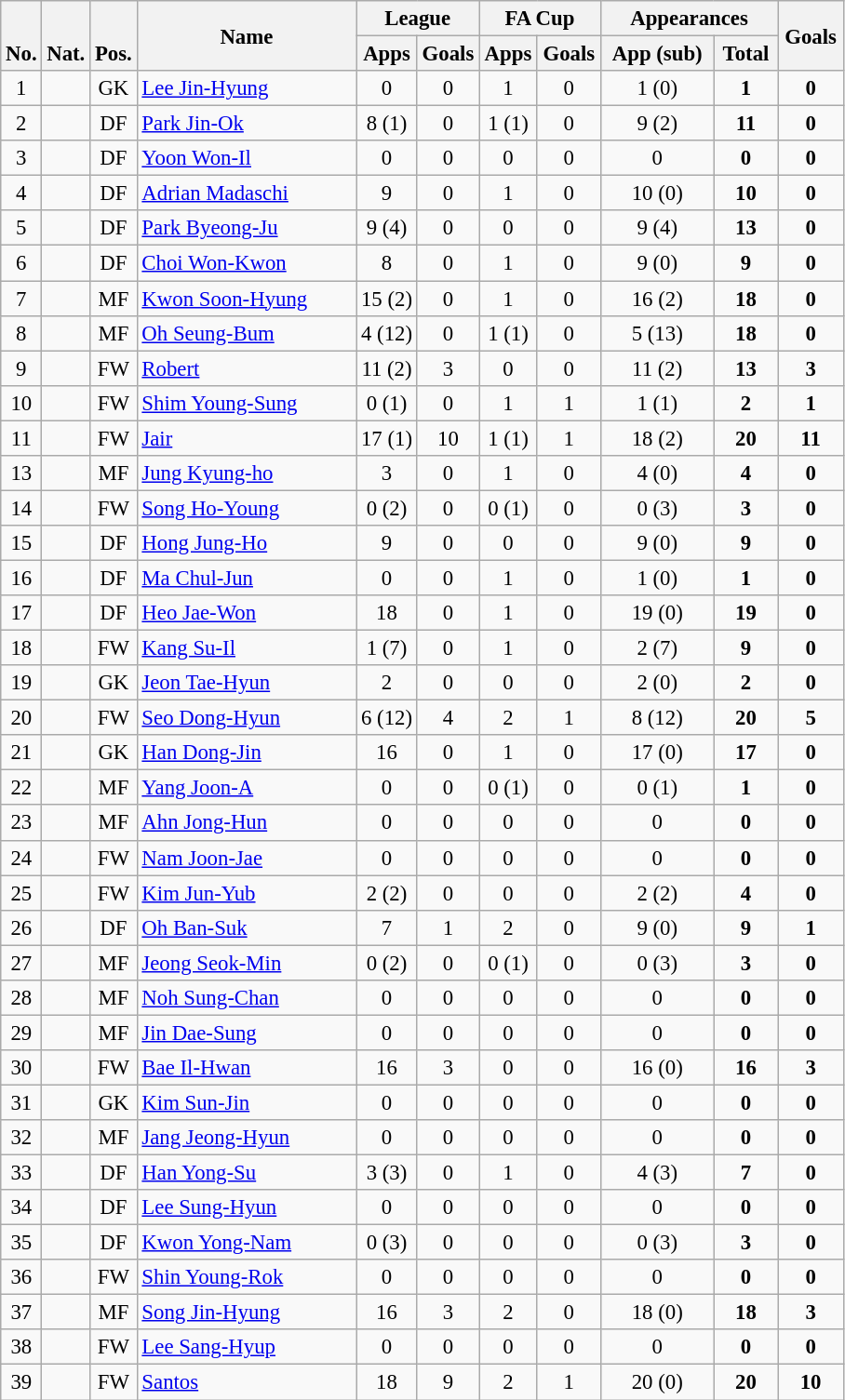<table class="wikitable" style="font-size: 95%; text-align: center;">
<tr>
<th rowspan="2" valign="bottom">No.</th>
<th rowspan="2" valign="bottom">Nat.</th>
<th rowspan="2" valign="bottom">Pos.</th>
<th rowspan="2" width="150">Name</th>
<th colspan="2" width="80">League</th>
<th colspan="2" width="80">FA Cup</th>
<th colspan="2" width="120">Appearances</th>
<th rowspan="2" width="40">Goals</th>
</tr>
<tr>
<th>Apps</th>
<th>Goals</th>
<th>Apps</th>
<th>Goals</th>
<th>App (sub)</th>
<th>Total</th>
</tr>
<tr>
<td>1</td>
<td></td>
<td>GK</td>
<td align="left"><a href='#'>Lee Jin-Hyung</a></td>
<td>0</td>
<td>0</td>
<td>1</td>
<td>0</td>
<td>1 (0)</td>
<td><strong>1</strong></td>
<td><strong>0</strong></td>
</tr>
<tr>
<td>2</td>
<td></td>
<td>DF</td>
<td align="left"><a href='#'>Park Jin-Ok</a></td>
<td>8 (1)</td>
<td>0</td>
<td>1 (1)</td>
<td>0</td>
<td>9 (2)</td>
<td><strong>11</strong></td>
<td><strong>0</strong></td>
</tr>
<tr>
<td>3</td>
<td></td>
<td>DF</td>
<td align="left"><a href='#'>Yoon Won-Il</a></td>
<td>0</td>
<td>0</td>
<td>0</td>
<td>0</td>
<td>0</td>
<td><strong>0</strong></td>
<td><strong>0</strong></td>
</tr>
<tr>
<td>4</td>
<td></td>
<td>DF</td>
<td align="left"><a href='#'>Adrian Madaschi</a></td>
<td>9</td>
<td>0</td>
<td>1</td>
<td>0</td>
<td>10 (0)</td>
<td><strong>10</strong></td>
<td><strong>0</strong></td>
</tr>
<tr>
<td>5</td>
<td></td>
<td>DF</td>
<td align="left"><a href='#'>Park Byeong-Ju</a></td>
<td>9 (4)</td>
<td>0</td>
<td>0</td>
<td>0</td>
<td>9 (4)</td>
<td><strong>13</strong></td>
<td><strong>0</strong></td>
</tr>
<tr>
<td>6</td>
<td></td>
<td>DF</td>
<td align="left"><a href='#'>Choi Won-Kwon</a></td>
<td>8</td>
<td>0</td>
<td>1</td>
<td>0</td>
<td>9 (0)</td>
<td><strong>9</strong></td>
<td><strong>0</strong></td>
</tr>
<tr>
<td>7</td>
<td></td>
<td>MF</td>
<td align="left"><a href='#'>Kwon Soon-Hyung</a></td>
<td>15 (2)</td>
<td>0</td>
<td>1</td>
<td>0</td>
<td>16 (2)</td>
<td><strong>18</strong></td>
<td><strong>0</strong></td>
</tr>
<tr>
<td>8</td>
<td></td>
<td>MF</td>
<td align="left"><a href='#'>Oh Seung-Bum</a></td>
<td>4 (12)</td>
<td>0</td>
<td>1 (1)</td>
<td>0</td>
<td>5 (13)</td>
<td><strong>18</strong></td>
<td><strong>0</strong></td>
</tr>
<tr>
<td>9</td>
<td></td>
<td>FW</td>
<td align="left"><a href='#'>Robert</a></td>
<td>11 (2)</td>
<td>3</td>
<td>0</td>
<td>0</td>
<td>11 (2)</td>
<td><strong>13</strong></td>
<td><strong>3</strong></td>
</tr>
<tr>
<td>10</td>
<td></td>
<td>FW</td>
<td align="left"><a href='#'>Shim Young-Sung</a></td>
<td>0 (1)</td>
<td>0</td>
<td>1</td>
<td>1</td>
<td>1 (1)</td>
<td><strong>2</strong></td>
<td><strong>1</strong></td>
</tr>
<tr>
<td>11</td>
<td></td>
<td>FW</td>
<td align="left"><a href='#'>Jair</a></td>
<td>17 (1)</td>
<td>10</td>
<td>1 (1)</td>
<td>1</td>
<td>18 (2)</td>
<td><strong>20</strong></td>
<td><strong>11</strong></td>
</tr>
<tr>
<td>13</td>
<td></td>
<td>MF</td>
<td align="left"><a href='#'>Jung Kyung-ho</a></td>
<td>3</td>
<td>0</td>
<td>1</td>
<td>0</td>
<td>4 (0)</td>
<td><strong>4</strong></td>
<td><strong>0</strong></td>
</tr>
<tr>
<td>14</td>
<td></td>
<td>FW</td>
<td align="left"><a href='#'>Song Ho-Young</a></td>
<td>0 (2)</td>
<td>0</td>
<td>0 (1)</td>
<td>0</td>
<td>0 (3)</td>
<td><strong>3</strong></td>
<td><strong>0</strong></td>
</tr>
<tr>
<td>15</td>
<td></td>
<td>DF</td>
<td align="left"><a href='#'>Hong Jung-Ho</a></td>
<td>9</td>
<td>0</td>
<td>0</td>
<td>0</td>
<td>9 (0)</td>
<td><strong>9</strong></td>
<td><strong>0</strong></td>
</tr>
<tr>
<td>16</td>
<td></td>
<td>DF</td>
<td align="left"><a href='#'>Ma Chul-Jun</a></td>
<td>0</td>
<td>0</td>
<td>1</td>
<td>0</td>
<td>1 (0)</td>
<td><strong>1</strong></td>
<td><strong>0</strong></td>
</tr>
<tr>
<td>17</td>
<td></td>
<td>DF</td>
<td align="left"><a href='#'>Heo Jae-Won</a></td>
<td>18</td>
<td>0</td>
<td>1</td>
<td>0</td>
<td>19 (0)</td>
<td><strong>19</strong></td>
<td><strong>0</strong></td>
</tr>
<tr>
<td>18</td>
<td></td>
<td>FW</td>
<td align="left"><a href='#'>Kang Su-Il</a></td>
<td>1 (7)</td>
<td>0</td>
<td>1</td>
<td>0</td>
<td>2 (7)</td>
<td><strong>9</strong></td>
<td><strong>0</strong></td>
</tr>
<tr>
<td>19</td>
<td></td>
<td>GK</td>
<td align="left"><a href='#'>Jeon Tae-Hyun</a></td>
<td>2</td>
<td>0</td>
<td>0</td>
<td>0</td>
<td>2 (0)</td>
<td><strong>2</strong></td>
<td><strong>0</strong></td>
</tr>
<tr>
<td>20</td>
<td></td>
<td>FW</td>
<td align="left"><a href='#'>Seo Dong-Hyun</a></td>
<td>6 (12)</td>
<td>4</td>
<td>2</td>
<td>1</td>
<td>8 (12)</td>
<td><strong>20</strong></td>
<td><strong>5</strong></td>
</tr>
<tr>
<td>21</td>
<td></td>
<td>GK</td>
<td align="left"><a href='#'>Han Dong-Jin</a></td>
<td>16</td>
<td>0</td>
<td>1</td>
<td>0</td>
<td>17 (0)</td>
<td><strong>17</strong></td>
<td><strong>0</strong></td>
</tr>
<tr>
<td>22</td>
<td></td>
<td>MF</td>
<td align="left"><a href='#'>Yang Joon-A</a></td>
<td>0</td>
<td>0</td>
<td>0 (1)</td>
<td>0</td>
<td>0 (1)</td>
<td><strong>1</strong></td>
<td><strong>0</strong></td>
</tr>
<tr>
<td>23</td>
<td></td>
<td>MF</td>
<td align="left"><a href='#'>Ahn Jong-Hun</a></td>
<td>0</td>
<td>0</td>
<td>0</td>
<td>0</td>
<td>0</td>
<td><strong>0</strong></td>
<td><strong>0</strong></td>
</tr>
<tr>
<td>24</td>
<td></td>
<td>FW</td>
<td align="left"><a href='#'>Nam Joon-Jae</a></td>
<td>0</td>
<td>0</td>
<td>0</td>
<td>0</td>
<td>0</td>
<td><strong>0</strong></td>
<td><strong>0</strong></td>
</tr>
<tr>
<td>25</td>
<td></td>
<td>FW</td>
<td align="left"><a href='#'>Kim Jun-Yub</a></td>
<td>2 (2)</td>
<td>0</td>
<td>0</td>
<td>0</td>
<td>2 (2)</td>
<td><strong>4</strong></td>
<td><strong>0</strong></td>
</tr>
<tr>
<td>26</td>
<td></td>
<td>DF</td>
<td align="left"><a href='#'>Oh Ban-Suk</a></td>
<td>7</td>
<td>1</td>
<td>2</td>
<td>0</td>
<td>9 (0)</td>
<td><strong>9</strong></td>
<td><strong>1</strong></td>
</tr>
<tr>
<td>27</td>
<td></td>
<td>MF</td>
<td align="left"><a href='#'>Jeong Seok-Min</a></td>
<td>0 (2)</td>
<td>0</td>
<td>0 (1)</td>
<td>0</td>
<td>0 (3)</td>
<td><strong>3</strong></td>
<td><strong>0</strong></td>
</tr>
<tr>
<td>28</td>
<td></td>
<td>MF</td>
<td align="left"><a href='#'>Noh Sung-Chan</a></td>
<td>0</td>
<td>0</td>
<td>0</td>
<td>0</td>
<td>0</td>
<td><strong>0</strong></td>
<td><strong>0</strong></td>
</tr>
<tr>
<td>29</td>
<td></td>
<td>MF</td>
<td align="left"><a href='#'>Jin Dae-Sung</a></td>
<td>0</td>
<td>0</td>
<td>0</td>
<td>0</td>
<td>0</td>
<td><strong>0</strong></td>
<td><strong>0</strong></td>
</tr>
<tr>
<td>30</td>
<td></td>
<td>FW</td>
<td align="left"><a href='#'>Bae Il-Hwan</a></td>
<td>16</td>
<td>3</td>
<td>0</td>
<td>0</td>
<td>16 (0)</td>
<td><strong>16</strong></td>
<td><strong>3</strong></td>
</tr>
<tr>
<td>31</td>
<td></td>
<td>GK</td>
<td align="left"><a href='#'>Kim Sun-Jin</a></td>
<td>0</td>
<td>0</td>
<td>0</td>
<td>0</td>
<td>0</td>
<td><strong>0</strong></td>
<td><strong>0</strong></td>
</tr>
<tr>
<td>32</td>
<td></td>
<td>MF</td>
<td align="left"><a href='#'>Jang Jeong-Hyun</a></td>
<td>0</td>
<td>0</td>
<td>0</td>
<td>0</td>
<td>0</td>
<td><strong>0</strong></td>
<td><strong>0</strong></td>
</tr>
<tr>
<td>33</td>
<td></td>
<td>DF</td>
<td align="left"><a href='#'>Han Yong-Su</a></td>
<td>3 (3)</td>
<td>0</td>
<td>1</td>
<td>0</td>
<td>4 (3)</td>
<td><strong>7</strong></td>
<td><strong>0</strong></td>
</tr>
<tr>
<td>34</td>
<td></td>
<td>DF</td>
<td align="left"><a href='#'>Lee Sung-Hyun</a></td>
<td>0</td>
<td>0</td>
<td>0</td>
<td>0</td>
<td>0</td>
<td><strong>0</strong></td>
<td><strong>0</strong></td>
</tr>
<tr>
<td>35</td>
<td></td>
<td>DF</td>
<td align="left"><a href='#'>Kwon Yong-Nam</a></td>
<td>0 (3)</td>
<td>0</td>
<td>0</td>
<td>0</td>
<td>0 (3)</td>
<td><strong>3</strong></td>
<td><strong>0</strong></td>
</tr>
<tr>
<td>36</td>
<td></td>
<td>FW</td>
<td align="left"><a href='#'>Shin Young-Rok</a></td>
<td>0</td>
<td>0</td>
<td>0</td>
<td>0</td>
<td>0</td>
<td><strong>0</strong></td>
<td><strong>0</strong></td>
</tr>
<tr>
<td>37</td>
<td></td>
<td>MF</td>
<td align="left"><a href='#'>Song Jin-Hyung</a></td>
<td>16</td>
<td>3</td>
<td>2</td>
<td>0</td>
<td>18 (0)</td>
<td><strong>18</strong></td>
<td><strong>3</strong></td>
</tr>
<tr>
<td>38</td>
<td></td>
<td>FW</td>
<td align="left"><a href='#'>Lee Sang-Hyup</a></td>
<td>0</td>
<td>0</td>
<td>0</td>
<td>0</td>
<td>0</td>
<td><strong>0</strong></td>
<td><strong>0</strong></td>
</tr>
<tr>
<td>39</td>
<td></td>
<td>FW</td>
<td align="left"><a href='#'>Santos</a></td>
<td>18</td>
<td>9</td>
<td>2</td>
<td>1</td>
<td>20 (0)</td>
<td><strong>20</strong></td>
<td><strong>10</strong></td>
</tr>
</table>
